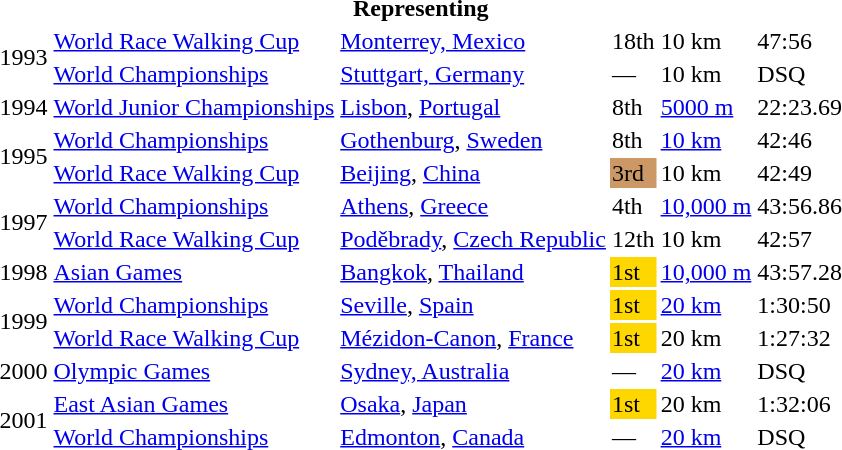<table>
<tr>
<th colspan="6">Representing </th>
</tr>
<tr>
<td rowspan=2>1993</td>
<td><a href='#'>World Race Walking Cup</a></td>
<td><a href='#'>Monterrey, Mexico</a></td>
<td>18th</td>
<td>10 km</td>
<td>47:56</td>
</tr>
<tr>
<td><a href='#'>World Championships</a></td>
<td><a href='#'>Stuttgart, Germany</a></td>
<td>—</td>
<td>10 km</td>
<td>DSQ</td>
</tr>
<tr>
<td>1994</td>
<td><a href='#'>World Junior Championships</a></td>
<td><a href='#'>Lisbon</a>, <a href='#'>Portugal</a></td>
<td>8th</td>
<td><a href='#'>5000 m</a></td>
<td>22:23.69</td>
</tr>
<tr>
<td rowspan=2>1995</td>
<td><a href='#'>World Championships</a></td>
<td><a href='#'>Gothenburg</a>, <a href='#'>Sweden</a></td>
<td>8th</td>
<td><a href='#'>10 km</a></td>
<td>42:46</td>
</tr>
<tr>
<td><a href='#'>World Race Walking Cup</a></td>
<td><a href='#'>Beijing</a>, <a href='#'>China</a></td>
<td bgcolor="cc9966">3rd</td>
<td>10 km</td>
<td>42:49</td>
</tr>
<tr>
<td rowspan=2>1997</td>
<td><a href='#'>World Championships</a></td>
<td><a href='#'>Athens</a>, <a href='#'>Greece</a></td>
<td>4th</td>
<td><a href='#'>10,000 m</a></td>
<td>43:56.86</td>
</tr>
<tr>
<td><a href='#'>World Race Walking Cup</a></td>
<td><a href='#'>Poděbrady</a>, <a href='#'>Czech Republic</a></td>
<td align="center">12th</td>
<td>10 km</td>
<td>42:57</td>
</tr>
<tr>
<td>1998</td>
<td><a href='#'>Asian Games</a></td>
<td><a href='#'>Bangkok</a>, <a href='#'>Thailand</a></td>
<td bgcolor="gold">1st</td>
<td><a href='#'>10,000 m</a></td>
<td>43:57.28</td>
</tr>
<tr>
<td rowspan=2>1999</td>
<td><a href='#'>World Championships</a></td>
<td><a href='#'>Seville</a>, <a href='#'>Spain</a></td>
<td bgcolor="gold">1st</td>
<td><a href='#'>20 km</a></td>
<td>1:30:50</td>
</tr>
<tr>
<td><a href='#'>World Race Walking Cup</a></td>
<td><a href='#'>Mézidon-Canon</a>, <a href='#'>France</a></td>
<td bgcolor="gold">1st</td>
<td>20 km</td>
<td>1:27:32</td>
</tr>
<tr>
<td>2000</td>
<td><a href='#'>Olympic Games</a></td>
<td><a href='#'>Sydney, Australia</a></td>
<td>—</td>
<td><a href='#'>20 km</a></td>
<td>DSQ</td>
</tr>
<tr>
<td rowspan=2>2001</td>
<td><a href='#'>East Asian Games</a></td>
<td><a href='#'>Osaka</a>, <a href='#'>Japan</a></td>
<td bgcolor="gold">1st</td>
<td>20 km</td>
<td>1:32:06</td>
</tr>
<tr>
<td><a href='#'>World Championships</a></td>
<td><a href='#'>Edmonton</a>, <a href='#'>Canada</a></td>
<td>—</td>
<td><a href='#'>20 km</a></td>
<td>DSQ</td>
</tr>
</table>
